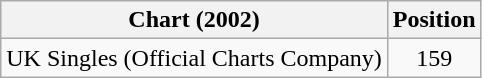<table class="wikitable">
<tr>
<th>Chart (2002)</th>
<th>Position</th>
</tr>
<tr>
<td>UK Singles (Official Charts Company)</td>
<td align="center">159</td>
</tr>
</table>
